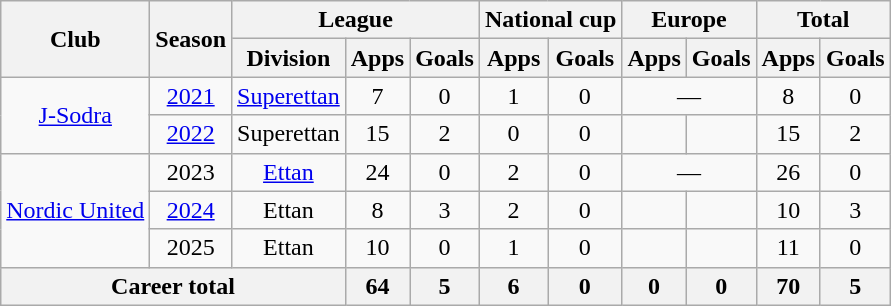<table class="wikitable" style="text-align:center">
<tr>
<th rowspan="2">Club</th>
<th rowspan="2">Season</th>
<th colspan="3">League</th>
<th colspan="2">National cup</th>
<th colspan="2">Europe</th>
<th colspan="2">Total</th>
</tr>
<tr>
<th>Division</th>
<th>Apps</th>
<th>Goals</th>
<th>Apps</th>
<th>Goals</th>
<th>Apps</th>
<th>Goals</th>
<th>Apps</th>
<th>Goals</th>
</tr>
<tr>
<td rowspan="2"><a href='#'>J-Sodra</a></td>
<td><a href='#'>2021</a></td>
<td><a href='#'>Superettan</a></td>
<td>7</td>
<td>0</td>
<td>1</td>
<td>0</td>
<td colspan="2">—</td>
<td>8</td>
<td>0</td>
</tr>
<tr>
<td><a href='#'>2022</a></td>
<td>Superettan</td>
<td>15</td>
<td>2</td>
<td>0</td>
<td>0</td>
<td></td>
<td></td>
<td>15</td>
<td>2</td>
</tr>
<tr>
<td rowspan="3"><a href='#'>Nordic United</a></td>
<td>2023</td>
<td><a href='#'>Ettan</a></td>
<td>24</td>
<td>0</td>
<td>2</td>
<td>0</td>
<td colspan="2">—</td>
<td>26</td>
<td>0</td>
</tr>
<tr>
<td><a href='#'>2024</a></td>
<td>Ettan</td>
<td>8</td>
<td>3</td>
<td>2</td>
<td>0</td>
<td></td>
<td></td>
<td>10</td>
<td>3</td>
</tr>
<tr>
<td>2025</td>
<td>Ettan</td>
<td>10</td>
<td>0</td>
<td>1</td>
<td>0</td>
<td></td>
<td></td>
<td>11</td>
<td>0</td>
</tr>
<tr>
<th colspan="3">Career total</th>
<th>64</th>
<th>5</th>
<th>6</th>
<th>0</th>
<th>0</th>
<th>0</th>
<th>70</th>
<th>5</th>
</tr>
</table>
